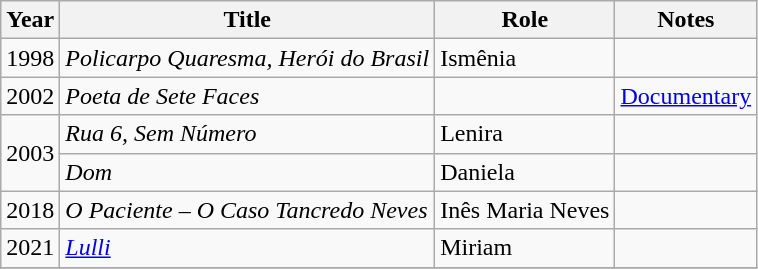<table class="wikitable">
<tr>
<th>Year</th>
<th>Title</th>
<th>Role</th>
<th>Notes</th>
</tr>
<tr>
<td>1998</td>
<td><em>Policarpo Quaresma, Herói do Brasil</em></td>
<td>Ismênia</td>
<td></td>
</tr>
<tr>
<td>2002</td>
<td><em>Poeta de Sete Faces</em></td>
<td></td>
<td><a href='#'>Documentary</a></td>
</tr>
<tr>
<td rowspan="2">2003</td>
<td><em>Rua 6, Sem Número</em></td>
<td>Lenira</td>
<td></td>
</tr>
<tr>
<td><em>Dom</em></td>
<td>Daniela</td>
<td></td>
</tr>
<tr>
<td>2018</td>
<td><em>O Paciente – O Caso Tancredo Neves</em></td>
<td>Inês Maria Neves</td>
<td></td>
</tr>
<tr>
<td>2021</td>
<td><em><a href='#'>Lulli</a></em></td>
<td>Miriam</td>
<td></td>
</tr>
<tr>
</tr>
</table>
